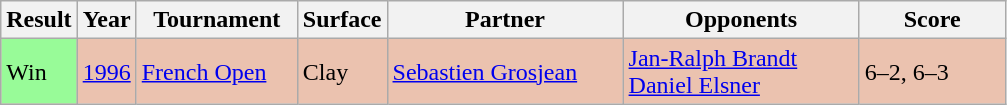<table class="sortable wikitable">
<tr>
<th style="width:40px;">Result</th>
<th style="width:30px;">Year</th>
<th style="width:100px;">Tournament</th>
<th style="width:50px;">Surface</th>
<th style="width:150px;">Partner</th>
<th style="width:150px;">Opponents</th>
<th style="width:90px;" class="unsortable">Score</th>
</tr>
<tr style="background:#ebc2af;">
<td style="background:#98fb98;">Win</td>
<td><a href='#'>1996</a></td>
<td><a href='#'>French Open</a></td>
<td>Clay</td>
<td> <a href='#'>Sebastien Grosjean</a></td>
<td> <a href='#'>Jan-Ralph Brandt</a> <br>  <a href='#'>Daniel Elsner</a></td>
<td>6–2, 6–3</td>
</tr>
</table>
